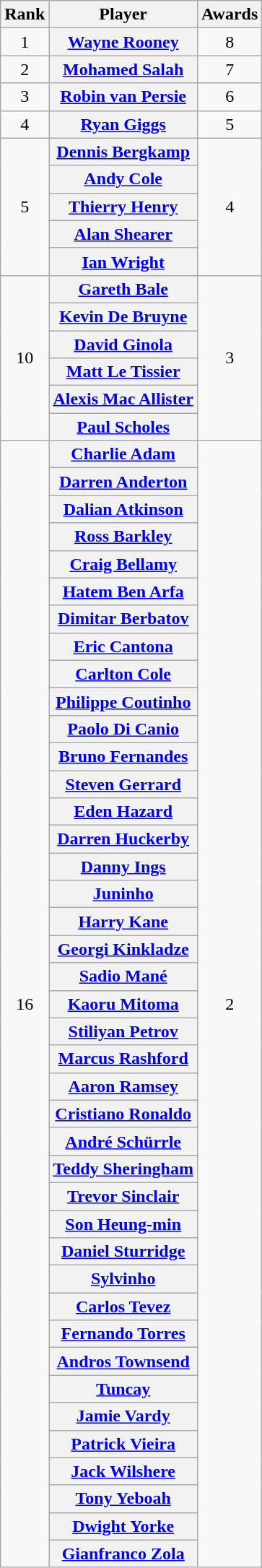<table class="wikitable plainrowheaders" style="text-align:center">
<tr>
<th scope="col">Rank</th>
<th scope="col">Player</th>
<th scope="col">Awards</th>
</tr>
<tr>
<td>1</td>
<th scope="row"> <a href='#'>Wayne Rooney</a></th>
<td>8</td>
</tr>
<tr>
<td style="border-top:1px solid silver">2</td>
<th style="border-top:1px solid silver" scope="row"> <strong><a href='#'>Mohamed Salah</a></strong></th>
<td style="border-top:1px solid silver">7</td>
</tr>
<tr>
<td>3</td>
<th scope="row"> <a href='#'>Robin van Persie</a></th>
<td>6</td>
</tr>
<tr>
<td rowspan="1" style="border-top:1px solid silver">4</td>
<th scope="row"> <a href='#'>Ryan Giggs</a></th>
<td>5</td>
</tr>
<tr>
<td rowspan="5" style="border-top:1px solid silver">5</td>
<th style="border-top:1px solid silver" scope="row"> <a href='#'>Dennis Bergkamp</a></th>
<td rowspan="5" style="border-top:1px solid silver">4</td>
</tr>
<tr>
<th scope="row"> <a href='#'>Andy Cole</a></th>
</tr>
<tr>
<th scope="row"> <a href='#'>Thierry Henry</a></th>
</tr>
<tr>
<th scope="row"> <a href='#'>Alan Shearer</a></th>
</tr>
<tr>
<th scope="row"> <a href='#'>Ian Wright</a></th>
</tr>
<tr>
<td rowspan="6" style="border-top:1px solid silver">10</td>
<th style="border-top:1px solid silver" scope="row"> <a href='#'>Gareth Bale</a></th>
<td rowspan="6" style="border-top:1px solid silver">3</td>
</tr>
<tr>
<th scope="row"> <strong><a href='#'>Kevin De Bruyne</a></strong></th>
</tr>
<tr>
<th scope="row"> <a href='#'>David Ginola</a></th>
</tr>
<tr>
<th scope="row"> <a href='#'>Matt Le Tissier</a></th>
</tr>
<tr>
<th scope="row"> <strong><a href='#'>Alexis Mac Allister</a></strong></th>
</tr>
<tr>
<th scope="row"> <a href='#'>Paul Scholes</a></th>
</tr>
<tr>
<td rowspan="42" style="border-top:1px solid silver">16</td>
<th style="border-top:1px solid silver" scope="row"> <a href='#'>Charlie Adam</a></th>
<td rowspan="41" style=" border-top:1px solid silver">2</td>
</tr>
<tr>
<th scope="row"> <a href='#'>Darren Anderton</a></th>
</tr>
<tr>
<th scope="row"> <a href='#'>Dalian Atkinson</a></th>
</tr>
<tr>
<th scope="row"> <strong><a href='#'>Ross Barkley</a></strong></th>
</tr>
<tr>
<th scope="row"> <a href='#'>Craig Bellamy</a></th>
</tr>
<tr>
<th scope="row"> <a href='#'>Hatem Ben Arfa</a></th>
</tr>
<tr>
<th scope="row"> <a href='#'>Dimitar Berbatov</a></th>
</tr>
<tr>
<th scope="row"> <a href='#'>Eric Cantona</a></th>
</tr>
<tr>
<th scope="row"> <a href='#'>Carlton Cole</a></th>
</tr>
<tr>
<th scope="row"> <a href='#'>Philippe Coutinho</a></th>
</tr>
<tr>
<th scope="row"> <a href='#'>Paolo Di Canio</a></th>
</tr>
<tr>
<th scope="row"> <strong><a href='#'>Bruno Fernandes</a></strong></th>
</tr>
<tr>
<th scope="row"> <a href='#'>Steven Gerrard</a></th>
</tr>
<tr>
<th scope="row"> <a href='#'>Eden Hazard</a></th>
</tr>
<tr>
<th scope="row"> <a href='#'>Darren Huckerby</a></th>
</tr>
<tr>
<th scope="row"> <strong><a href='#'>Danny Ings</a></strong></th>
</tr>
<tr>
<th scope="row"> <a href='#'>Juninho</a></th>
</tr>
<tr>
<th scope="row"> <a href='#'>Harry Kane</a></th>
</tr>
<tr>
<th scope="row"> <a href='#'>Georgi Kinkladze</a></th>
</tr>
<tr>
<th scope="row"> <a href='#'>Sadio Mané</a></th>
</tr>
<tr>
<th scope="row"> <strong><a href='#'>Kaoru Mitoma</a></strong></th>
</tr>
<tr>
<th scope="row"> <a href='#'>Stiliyan Petrov</a></th>
</tr>
<tr>
<th scope="row"> <strong><a href='#'>Marcus Rashford</a></strong></th>
</tr>
<tr>
<th scope="row"> <a href='#'>Aaron Ramsey</a></th>
</tr>
<tr>
<th scope="row"> <a href='#'>Cristiano Ronaldo</a></th>
</tr>
<tr>
<th scope="row"> <a href='#'>André Schürrle</a></th>
</tr>
<tr>
<th scope="row"> <a href='#'>Teddy Sheringham</a></th>
</tr>
<tr>
<th scope="row"> <a href='#'>Trevor Sinclair</a></th>
</tr>
<tr>
<th scope="row"> <strong><a href='#'>Son Heung-min</a></strong></th>
</tr>
<tr>
<th scope="row"> <a href='#'>Daniel Sturridge</a></th>
</tr>
<tr>
<th scope="row"> <a href='#'>Sylvinho</a></th>
</tr>
<tr>
<th scope="row"> <a href='#'>Carlos Tevez</a></th>
</tr>
<tr>
<th scope="row"> <a href='#'>Fernando Torres</a></th>
</tr>
<tr>
<th scope="row"> <a href='#'>Andros Townsend</a></th>
</tr>
<tr>
<th scope="row"> <a href='#'>Tuncay</a></th>
</tr>
<tr>
<th scope="row"> <strong><a href='#'>Jamie Vardy</a></strong></th>
</tr>
<tr>
<th scope="row"> <a href='#'>Patrick Vieira</a></th>
</tr>
<tr>
<th scope="row"> <a href='#'>Jack Wilshere</a></th>
</tr>
<tr>
<th scope="row"> <a href='#'>Tony Yeboah</a></th>
</tr>
<tr>
<th scope="row"> <a href='#'>Dwight Yorke</a></th>
</tr>
<tr>
<th scope="row"> <a href='#'>Gianfranco Zola</a></th>
</tr>
</table>
